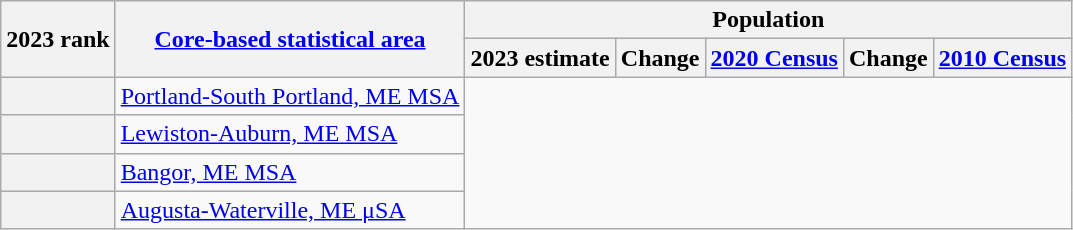<table class="wikitable sortable">
<tr>
<th scope=col rowspan=2>2023 rank</th>
<th scope=col rowspan=2><a href='#'>Core-based statistical area</a></th>
<th colspan=5>Population</th>
</tr>
<tr>
<th scope=col>2023 estimate</th>
<th scope=col>Change</th>
<th scope=col><a href='#'>2020 Census</a></th>
<th scope=col>Change</th>
<th scope=col><a href='#'>2010 Census</a></th>
</tr>
<tr>
<th scope=row></th>
<td><a href='#'>Portland-South Portland, ME MSA</a><br></td>
</tr>
<tr>
<th scope=row></th>
<td><a href='#'>Lewiston-Auburn, ME MSA</a><br></td>
</tr>
<tr>
<th scope=row></th>
<td><a href='#'>Bangor, ME MSA</a><br></td>
</tr>
<tr>
<th scope=row></th>
<td><a href='#'>Augusta-Waterville, ME μSA</a><br></td>
</tr>
</table>
